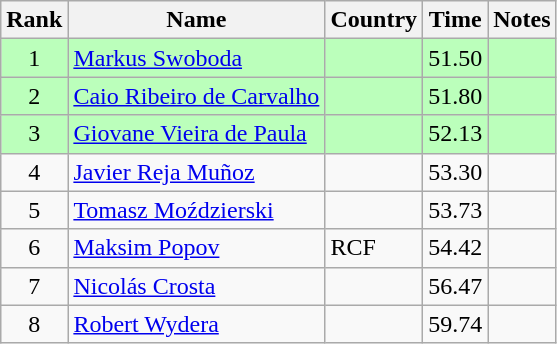<table class="wikitable" style="text-align:center">
<tr>
<th>Rank</th>
<th>Name</th>
<th>Country</th>
<th>Time</th>
<th>Notes</th>
</tr>
<tr bgcolor=bbffbb>
<td>1</td>
<td align="left"><a href='#'>Markus Swoboda</a></td>
<td align="left"></td>
<td>51.50</td>
<td></td>
</tr>
<tr bgcolor=bbffbb>
<td>2</td>
<td align="left"><a href='#'>Caio Ribeiro de Carvalho</a></td>
<td align="left"></td>
<td>51.80</td>
<td></td>
</tr>
<tr bgcolor=bbffbb>
<td>3</td>
<td align="left"><a href='#'>Giovane Vieira de Paula</a></td>
<td align="left"></td>
<td>52.13</td>
<td></td>
</tr>
<tr>
<td>4</td>
<td align="left"><a href='#'>Javier Reja Muñoz</a></td>
<td align="left"></td>
<td>53.30</td>
<td></td>
</tr>
<tr>
<td>5</td>
<td align="left"><a href='#'>Tomasz Moździerski</a></td>
<td align="left"></td>
<td>53.73</td>
<td></td>
</tr>
<tr>
<td>6</td>
<td align="left"><a href='#'>Maksim Popov</a></td>
<td align="left"> RCF</td>
<td>54.42</td>
<td></td>
</tr>
<tr>
<td>7</td>
<td align="left"><a href='#'>Nicolás Crosta</a></td>
<td align="left"></td>
<td>56.47</td>
<td></td>
</tr>
<tr>
<td>8</td>
<td align="left"><a href='#'>Robert Wydera</a></td>
<td align="left"></td>
<td>59.74</td>
<td></td>
</tr>
</table>
